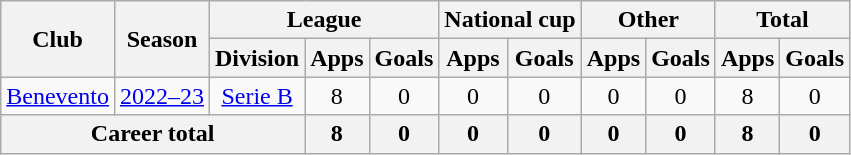<table class="wikitable" style="text-align: center;">
<tr>
<th rowspan="2">Club</th>
<th rowspan="2">Season</th>
<th colspan="3">League</th>
<th colspan="2">National cup</th>
<th colspan="2">Other</th>
<th colspan="2">Total</th>
</tr>
<tr>
<th>Division</th>
<th>Apps</th>
<th>Goals</th>
<th>Apps</th>
<th>Goals</th>
<th>Apps</th>
<th>Goals</th>
<th>Apps</th>
<th>Goals</th>
</tr>
<tr>
<td><a href='#'>Benevento</a></td>
<td><a href='#'>2022–23</a></td>
<td><a href='#'>Serie B</a></td>
<td>8</td>
<td>0</td>
<td>0</td>
<td>0</td>
<td>0</td>
<td>0</td>
<td>8</td>
<td>0</td>
</tr>
<tr>
<th colspan="3">Career total</th>
<th>8</th>
<th>0</th>
<th>0</th>
<th>0</th>
<th>0</th>
<th>0</th>
<th>8</th>
<th>0</th>
</tr>
</table>
